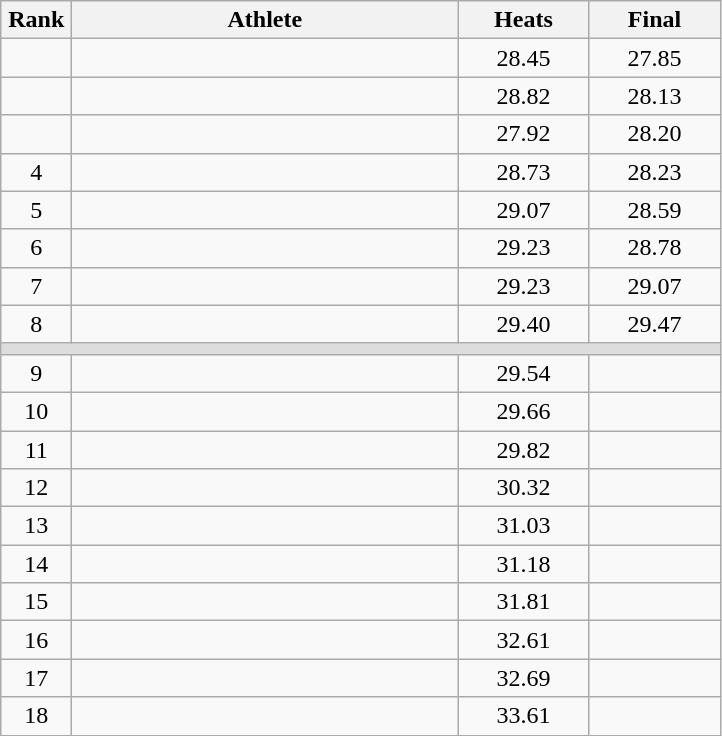<table class=wikitable style="text-align:center">
<tr>
<th width=40>Rank</th>
<th width=250>Athlete</th>
<th width=80>Heats</th>
<th width=80>Final</th>
</tr>
<tr>
<td></td>
<td align=left></td>
<td>28.45</td>
<td>27.85</td>
</tr>
<tr>
<td></td>
<td align=left></td>
<td>28.82</td>
<td>28.13</td>
</tr>
<tr>
<td></td>
<td align=left></td>
<td>27.92</td>
<td>28.20</td>
</tr>
<tr>
<td>4</td>
<td align=left></td>
<td>28.73</td>
<td>28.23</td>
</tr>
<tr>
<td>5</td>
<td align=left></td>
<td>29.07</td>
<td>28.59</td>
</tr>
<tr>
<td>6</td>
<td align=left></td>
<td>29.23</td>
<td>28.78</td>
</tr>
<tr>
<td>7</td>
<td align=left></td>
<td>29.23</td>
<td>29.07</td>
</tr>
<tr>
<td>8</td>
<td align=left></td>
<td>29.40</td>
<td>29.47</td>
</tr>
<tr bgcolor=#DDDDDD>
<td colspan=4></td>
</tr>
<tr>
<td>9</td>
<td align=left></td>
<td>29.54</td>
<td></td>
</tr>
<tr>
<td>10</td>
<td align=left></td>
<td>29.66</td>
<td></td>
</tr>
<tr>
<td>11</td>
<td align=left></td>
<td>29.82</td>
<td></td>
</tr>
<tr>
<td>12</td>
<td align=left></td>
<td>30.32</td>
<td></td>
</tr>
<tr>
<td>13</td>
<td align=left></td>
<td>31.03</td>
<td></td>
</tr>
<tr>
<td>14</td>
<td align=left></td>
<td>31.18</td>
<td></td>
</tr>
<tr>
<td>15</td>
<td align=left></td>
<td>31.81</td>
<td></td>
</tr>
<tr>
<td>16</td>
<td align=left></td>
<td>32.61</td>
<td></td>
</tr>
<tr>
<td>17</td>
<td align=left></td>
<td>32.69</td>
<td></td>
</tr>
<tr>
<td>18</td>
<td align=left></td>
<td>33.61</td>
<td></td>
</tr>
</table>
